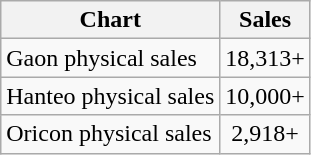<table class="wikitable">
<tr>
<th>Chart</th>
<th>Sales</th>
</tr>
<tr>
<td>Gaon physical sales</td>
<td align="center">18,313+</td>
</tr>
<tr>
<td>Hanteo physical sales </td>
<td align="center">10,000+</td>
</tr>
<tr>
<td>Oricon physical sales </td>
<td align="center">2,918+</td>
</tr>
</table>
